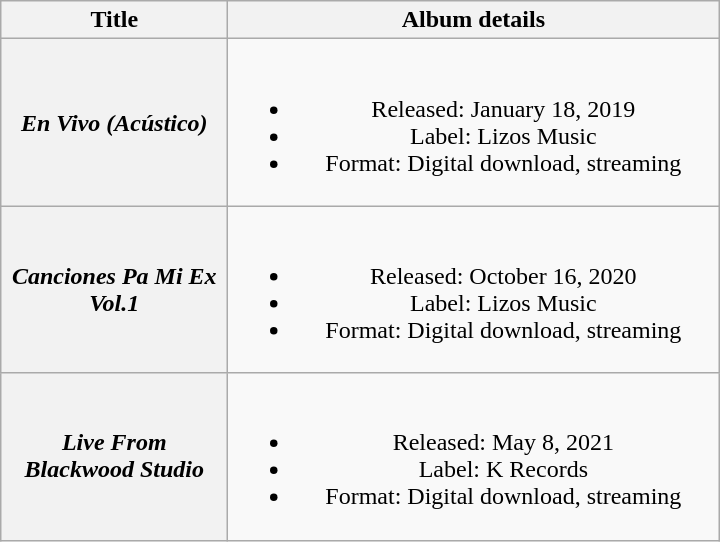<table class="wikitable plainrowheaders" style="text-align:center;">
<tr>
<th scope="col" style="width:9em;">Title</th>
<th scope="col" style="width:20em;">Album details</th>
</tr>
<tr>
<th scope="row"><em>En Vivo (Acústico)</em></th>
<td><br><ul><li>Released: January 18, 2019</li><li>Label: Lizos Music</li><li>Format: Digital download, streaming</li></ul></td>
</tr>
<tr>
<th scope="row"><em>Canciones Pa Mi Ex Vol.1</em></th>
<td><br><ul><li>Released: October 16, 2020</li><li>Label: Lizos Music</li><li>Format: Digital download, streaming</li></ul></td>
</tr>
<tr>
<th scope="row"><em>Live From Blackwood Studio</em></th>
<td><br><ul><li>Released: May 8, 2021</li><li>Label: K Records</li><li>Format: Digital download, streaming</li></ul></td>
</tr>
</table>
